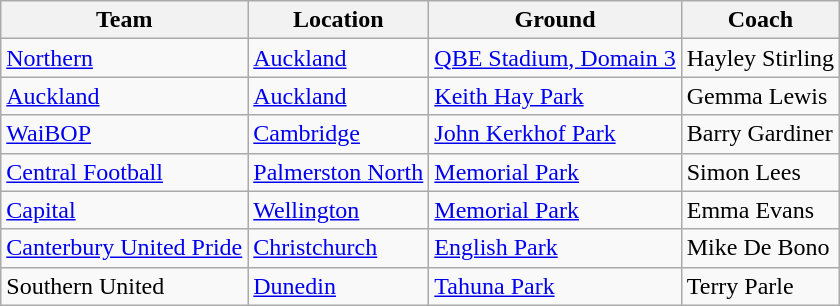<table class="wikitable sortable">
<tr>
<th>Team</th>
<th>Location</th>
<th>Ground</th>
<th>Coach</th>
</tr>
<tr>
<td><a href='#'>Northern</a></td>
<td><a href='#'>Auckland</a></td>
<td><a href='#'>QBE Stadium, Domain 3</a></td>
<td>Hayley Stirling</td>
</tr>
<tr>
<td><a href='#'>Auckland</a></td>
<td><a href='#'>Auckland</a></td>
<td><a href='#'>Keith Hay Park</a></td>
<td>Gemma Lewis</td>
</tr>
<tr>
<td><a href='#'>WaiBOP</a></td>
<td><a href='#'>Cambridge</a></td>
<td><a href='#'>John Kerkhof Park</a></td>
<td>Barry Gardiner</td>
</tr>
<tr>
<td><a href='#'>Central Football</a></td>
<td><a href='#'>Palmerston North</a></td>
<td><a href='#'>Memorial Park</a></td>
<td>Simon Lees</td>
</tr>
<tr>
<td><a href='#'>Capital</a></td>
<td><a href='#'>Wellington</a></td>
<td><a href='#'>Memorial Park</a></td>
<td>Emma Evans</td>
</tr>
<tr>
<td><a href='#'>Canterbury United Pride</a></td>
<td><a href='#'>Christchurch</a></td>
<td><a href='#'>English Park</a></td>
<td>Mike De Bono</td>
</tr>
<tr>
<td>Southern United</td>
<td><a href='#'>Dunedin</a></td>
<td><a href='#'>Tahuna Park</a></td>
<td>Terry Parle</td>
</tr>
</table>
